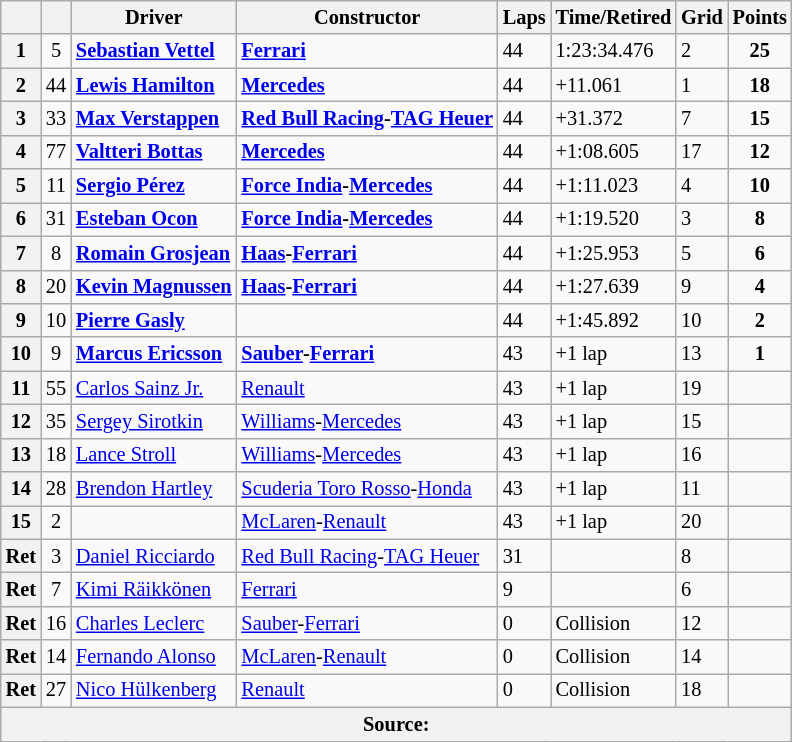<table class="wikitable sortable" style="font-size: 85%;">
<tr>
<th></th>
<th></th>
<th>Driver</th>
<th>Constructor</th>
<th class="unsortable">Laps</th>
<th class="unsortable">Time/Retired</th>
<th>Grid</th>
<th>Points</th>
</tr>
<tr>
<th>1</th>
<td align="center">5</td>
<td data-sort-value="VET"> <strong><a href='#'>Sebastian Vettel</a></strong></td>
<td><strong><a href='#'>Ferrari</a></strong></td>
<td>44</td>
<td>1:23:34.476</td>
<td>2</td>
<td align="center"><strong>25</strong></td>
</tr>
<tr>
<th>2</th>
<td align="center">44</td>
<td data-sort-value="HAM"> <strong><a href='#'>Lewis Hamilton</a></strong></td>
<td><strong><a href='#'>Mercedes</a></strong></td>
<td>44</td>
<td>+11.061</td>
<td>1</td>
<td align="center"><strong>18</strong></td>
</tr>
<tr>
<th>3</th>
<td align="center">33</td>
<td data-sort-value="VER"> <strong><a href='#'>Max Verstappen</a></strong></td>
<td><strong><a href='#'>Red Bull Racing</a>-<a href='#'>TAG Heuer</a></strong></td>
<td>44</td>
<td>+31.372</td>
<td>7</td>
<td align="center"><strong>15</strong></td>
</tr>
<tr>
<th>4</th>
<td align="center">77</td>
<td data-sort-value="BOT"> <strong><a href='#'>Valtteri Bottas</a></strong></td>
<td><strong><a href='#'>Mercedes</a></strong></td>
<td>44</td>
<td>+1:08.605</td>
<td>17</td>
<td align="center"><strong>12</strong></td>
</tr>
<tr>
<th>5</th>
<td align="center">11</td>
<td data-sort-value="PER"> <strong><a href='#'>Sergio Pérez</a></strong></td>
<td><strong><a href='#'>Force India</a>-<a href='#'>Mercedes</a></strong></td>
<td>44</td>
<td>+1:11.023</td>
<td>4</td>
<td align="center"><strong>10</strong></td>
</tr>
<tr>
<th>6</th>
<td align="center">31</td>
<td data-sort-value="OCO"> <strong><a href='#'>Esteban Ocon</a></strong></td>
<td><strong><a href='#'>Force India</a>-<a href='#'>Mercedes</a></strong></td>
<td>44</td>
<td>+1:19.520</td>
<td>3</td>
<td align="center"><strong>8</strong></td>
</tr>
<tr>
<th>7</th>
<td align="center">8</td>
<td data-sort-value="GRO"> <strong><a href='#'>Romain Grosjean</a></strong></td>
<td><strong><a href='#'>Haas</a>-<a href='#'>Ferrari</a></strong></td>
<td>44</td>
<td>+1:25.953</td>
<td>5</td>
<td align="center"><strong>6</strong></td>
</tr>
<tr>
<th>8</th>
<td align="center">20</td>
<td data-sort-value="MAG"> <strong><a href='#'>Kevin Magnussen</a></strong></td>
<td><strong><a href='#'>Haas</a>-<a href='#'>Ferrari</a></strong></td>
<td>44</td>
<td>+1:27.639</td>
<td>9</td>
<td align="center"><strong>4</strong></td>
</tr>
<tr>
<th>9</th>
<td align="center">10</td>
<td data-sort-value="GAS"> <strong><a href='#'>Pierre Gasly</a></strong></td>
<td><strong></strong></td>
<td>44</td>
<td>+1:45.892</td>
<td>10</td>
<td align="center"><strong>2</strong></td>
</tr>
<tr>
<th>10</th>
<td align="center">9</td>
<td data-sort-value="ERI"> <strong><a href='#'>Marcus Ericsson</a></strong></td>
<td><strong><a href='#'>Sauber</a>-<a href='#'>Ferrari</a></strong></td>
<td>43</td>
<td>+1 lap</td>
<td>13</td>
<td align="center"><strong>1</strong></td>
</tr>
<tr>
<th>11</th>
<td align="center">55</td>
<td data-sort-value="SAI"> <a href='#'>Carlos Sainz Jr.</a></td>
<td><a href='#'>Renault</a></td>
<td>43</td>
<td>+1 lap</td>
<td>19</td>
<td></td>
</tr>
<tr>
<th>12</th>
<td align="center">35</td>
<td data-sort-value="SIR"> <a href='#'>Sergey Sirotkin</a></td>
<td><a href='#'>Williams</a>-<a href='#'>Mercedes</a></td>
<td>43</td>
<td>+1 lap</td>
<td>15</td>
<td></td>
</tr>
<tr>
<th>13</th>
<td align="center">18</td>
<td data-sort-value="STR"> <a href='#'>Lance Stroll</a></td>
<td><a href='#'>Williams</a>-<a href='#'>Mercedes</a></td>
<td>43</td>
<td>+1 lap</td>
<td>16</td>
<td></td>
</tr>
<tr>
<th>14</th>
<td align="center">28</td>
<td data-sort-value="HAR"> <a href='#'>Brendon Hartley</a></td>
<td><a href='#'>Scuderia Toro Rosso</a>-<a href='#'>Honda</a></td>
<td>43</td>
<td>+1 lap</td>
<td>11</td>
<td></td>
</tr>
<tr>
<th>15</th>
<td align="center">2</td>
<td data-sort-value="VAN"></td>
<td><a href='#'>McLaren</a>-<a href='#'>Renault</a></td>
<td>43</td>
<td>+1 lap</td>
<td>20</td>
<td></td>
</tr>
<tr>
<th data-sort-value="16">Ret</th>
<td align="center">3</td>
<td data-sort-value="RIC"> <a href='#'>Daniel Ricciardo</a></td>
<td><a href='#'>Red Bull Racing</a>-<a href='#'>TAG Heuer</a></td>
<td>31</td>
<td></td>
<td>8</td>
<td></td>
</tr>
<tr>
<th data-sort-value="17">Ret</th>
<td align="center">7</td>
<td data-sort-value="RAI"> <a href='#'>Kimi Räikkönen</a></td>
<td><a href='#'>Ferrari</a></td>
<td>9</td>
<td></td>
<td>6</td>
<td></td>
</tr>
<tr>
<th data-sort-value="18">Ret</th>
<td align="center">16</td>
<td data-sort-value="LEC"> <a href='#'>Charles Leclerc</a></td>
<td><a href='#'>Sauber</a>-<a href='#'>Ferrari</a></td>
<td>0</td>
<td>Collision</td>
<td>12</td>
<td></td>
</tr>
<tr>
<th data-sort-value="19">Ret</th>
<td align="center">14</td>
<td data-sort-value="ALO"> <a href='#'>Fernando Alonso</a></td>
<td><a href='#'>McLaren</a>-<a href='#'>Renault</a></td>
<td>0</td>
<td>Collision</td>
<td>14</td>
<td></td>
</tr>
<tr>
<th data-sort-value="20">Ret</th>
<td align="center">27</td>
<td data-sort-value="HUL"> <a href='#'>Nico Hülkenberg</a></td>
<td><a href='#'>Renault</a></td>
<td>0</td>
<td>Collision</td>
<td>18</td>
<td></td>
</tr>
<tr>
<th colspan="8">Source:</th>
</tr>
</table>
